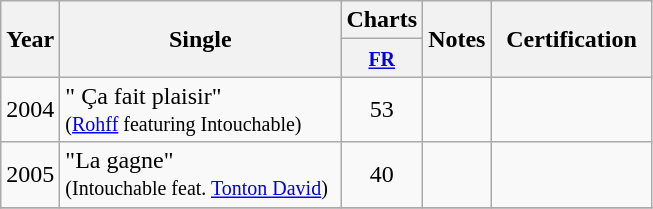<table class="wikitable">
<tr>
<th align="center" rowspan="2">Year</th>
<th align="center" rowspan="2" width="180">Single</th>
<th align="center" colspan="1">Charts</th>
<th align="center" rowspan="2">Notes</th>
<th align="center" rowspan="2" width="100">Certification</th>
</tr>
<tr>
<th width="20"><small><a href='#'>FR</a></small><br></th>
</tr>
<tr>
<td align="center">2004</td>
<td>" Ça fait plaisir" <br><small>(<a href='#'>Rohff</a> featuring Intouchable)</small></td>
<td align="center">53</td>
<td align="center"></td>
<td align="center"></td>
</tr>
<tr>
<td align="center">2005</td>
<td>"La gagne" <br><small>(Intouchable feat. <a href='#'>Tonton David</a>)</small></td>
<td align="center">40</td>
<td align="center"></td>
<td align="center"></td>
</tr>
<tr>
</tr>
</table>
